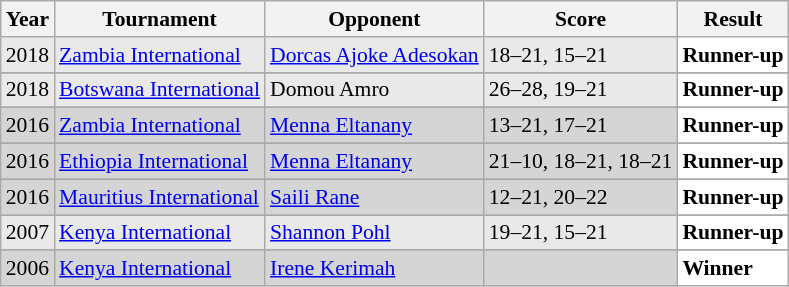<table class="sortable wikitable" style="font-size: 90%;">
<tr>
<th>Year</th>
<th>Tournament</th>
<th>Opponent</th>
<th>Score</th>
<th>Result</th>
</tr>
<tr style="background:#E9E9E9">
<td align="center">2018</td>
<td align="left"><a href='#'>Zambia International</a></td>
<td align="left"> <a href='#'>Dorcas Ajoke Adesokan</a></td>
<td align="left">18–21, 15–21</td>
<td style="text-align:left; background:white"> <strong>Runner-up</strong></td>
</tr>
<tr>
</tr>
<tr style="background:#E9E9E9">
<td align="center">2018</td>
<td align="left"><a href='#'>Botswana International</a></td>
<td align="left"> Domou Amro</td>
<td align="left">26–28, 19–21</td>
<td style="text-align:left; background:white"> <strong>Runner-up</strong></td>
</tr>
<tr>
</tr>
<tr style="background:#D5D5D5">
<td align="center">2016</td>
<td align="left"><a href='#'>Zambia International</a></td>
<td align="left"> <a href='#'>Menna Eltanany</a></td>
<td align="left">13–21, 17–21</td>
<td style="text-align:left; background:white"> <strong>Runner-up</strong></td>
</tr>
<tr>
</tr>
<tr style="background:#D5D5D5">
<td align="center">2016</td>
<td align="left"><a href='#'>Ethiopia International</a></td>
<td align="left"> <a href='#'>Menna Eltanany</a></td>
<td align="left">21–10, 18–21, 18–21</td>
<td style="text-align:left; background:white"> <strong>Runner-up</strong></td>
</tr>
<tr>
</tr>
<tr style="background:#D5D5D5">
<td align="center">2016</td>
<td align="left"><a href='#'>Mauritius International</a></td>
<td align="left"> <a href='#'>Saili Rane</a></td>
<td align="left">12–21, 20–22</td>
<td style="text-align:left; background:white"> <strong>Runner-up</strong></td>
</tr>
<tr>
</tr>
<tr style="background:#E9E9E9">
<td align="center">2007</td>
<td align="left"><a href='#'>Kenya International</a></td>
<td align="left"> <a href='#'>Shannon Pohl</a></td>
<td align="left">19–21, 15–21</td>
<td style="text-align:left; background:white"> <strong>Runner-up</strong></td>
</tr>
<tr>
</tr>
<tr style="background:#D5D5D5">
<td align="center">2006</td>
<td align="left"><a href='#'>Kenya International</a></td>
<td align="left"> <a href='#'>Irene Kerimah</a></td>
<td align="left"></td>
<td style="text-align:left; background:white"> <strong>Winner</strong></td>
</tr>
</table>
